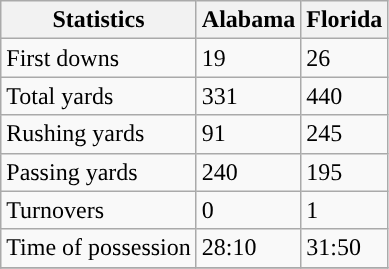<table class="wikitable" style="float: left;">
<tr>
<th>Statistics</th>
<th>Alabama</th>
<th>Florida</th>
</tr>
<tr>
<td>First downs</td>
<td>19</td>
<td>26</td>
</tr>
<tr>
<td>Total yards</td>
<td>331</td>
<td>440</td>
</tr>
<tr>
<td>Rushing yards</td>
<td>91</td>
<td>245</td>
</tr>
<tr>
<td>Passing yards</td>
<td>240</td>
<td>195</td>
</tr>
<tr>
<td>Turnovers</td>
<td>0</td>
<td>1</td>
</tr>
<tr>
<td>Time of possession</td>
<td>28:10</td>
<td>31:50</td>
</tr>
<tr>
</tr>
</table>
